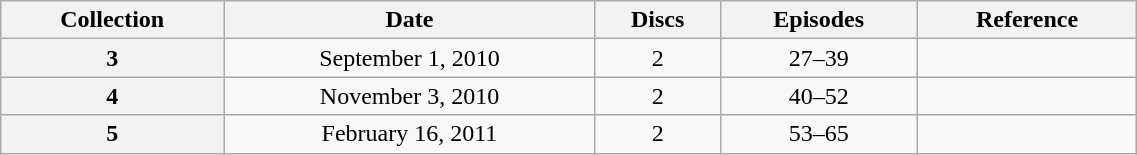<table class="wikitable" style="text-align: center; width: 60%;">
<tr>
<th scope="col" 175px;>Collection</th>
<th scope="col" 125px;>Date</th>
<th scope="col">Discs</th>
<th scope="col">Episodes</th>
<th scope="col">Reference</th>
</tr>
<tr>
<th scope="row">3</th>
<td>September 1, 2010</td>
<td>2</td>
<td>27–39</td>
<td></td>
</tr>
<tr>
<th scope="row">4</th>
<td>November 3, 2010</td>
<td>2</td>
<td>40–52</td>
<td></td>
</tr>
<tr>
<th scope="row">5</th>
<td>February 16, 2011</td>
<td>2</td>
<td>53–65</td>
<td></td>
</tr>
</table>
